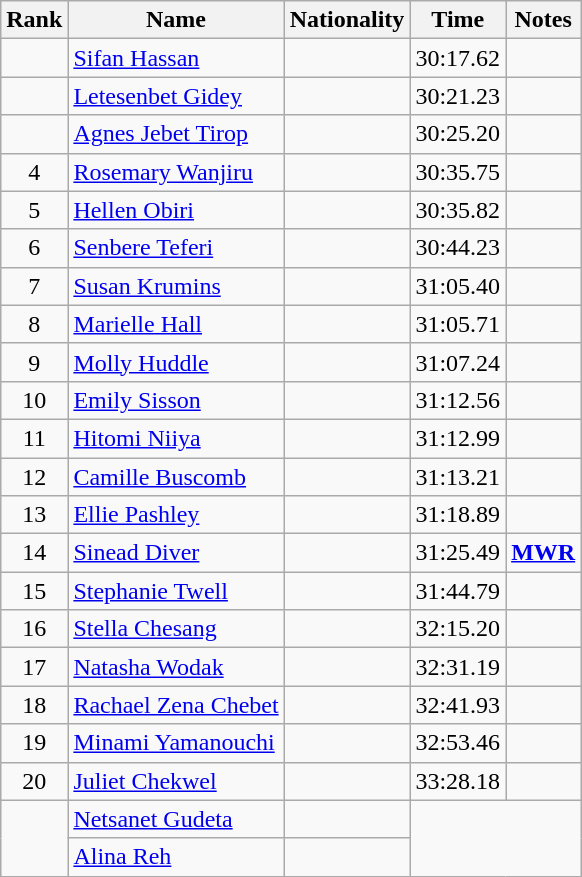<table class="wikitable sortable" style="text-align:center">
<tr>
<th>Rank</th>
<th>Name</th>
<th>Nationality</th>
<th>Time</th>
<th>Notes</th>
</tr>
<tr>
<td></td>
<td align=left><a href='#'>Sifan Hassan</a></td>
<td align=left></td>
<td>30:17.62</td>
<td> </td>
</tr>
<tr>
<td></td>
<td align=left><a href='#'>Letesenbet Gidey</a></td>
<td align=left></td>
<td>30:21.23</td>
<td></td>
</tr>
<tr>
<td></td>
<td align=left><a href='#'>Agnes Jebet Tirop</a></td>
<td align=left></td>
<td>30:25.20</td>
<td></td>
</tr>
<tr>
<td>4</td>
<td align=left><a href='#'>Rosemary Wanjiru</a></td>
<td align=left></td>
<td>30:35.75</td>
<td></td>
</tr>
<tr>
<td>5</td>
<td align=left><a href='#'>Hellen Obiri</a></td>
<td align=left></td>
<td>30:35.82</td>
<td></td>
</tr>
<tr>
<td>6</td>
<td align=left><a href='#'>Senbere Teferi</a></td>
<td align=left></td>
<td>30:44.23</td>
<td></td>
</tr>
<tr>
<td>7</td>
<td align=left><a href='#'>Susan Krumins</a></td>
<td align=left></td>
<td>31:05.40</td>
<td></td>
</tr>
<tr>
<td>8</td>
<td align=left><a href='#'>Marielle Hall</a></td>
<td align=left></td>
<td>31:05.71</td>
<td></td>
</tr>
<tr>
<td>9</td>
<td align=left><a href='#'>Molly Huddle</a></td>
<td align=left></td>
<td>31:07.24</td>
<td></td>
</tr>
<tr>
<td>10</td>
<td align=left><a href='#'>Emily Sisson</a></td>
<td align=left></td>
<td>31:12.56</td>
<td></td>
</tr>
<tr>
<td>11</td>
<td align=left><a href='#'>Hitomi Niiya</a></td>
<td align=left></td>
<td>31:12.99</td>
<td></td>
</tr>
<tr>
<td>12</td>
<td align=left><a href='#'>Camille Buscomb</a></td>
<td align=left></td>
<td>31:13.21</td>
<td></td>
</tr>
<tr>
<td>13</td>
<td align=left><a href='#'>Ellie Pashley</a></td>
<td align=left></td>
<td>31:18.89</td>
<td></td>
</tr>
<tr>
<td>14</td>
<td align=left><a href='#'>Sinead Diver</a></td>
<td align=left></td>
<td>31:25.49</td>
<td><strong><a href='#'>MWR</a></strong> </td>
</tr>
<tr>
<td>15</td>
<td align=left><a href='#'>Stephanie Twell</a></td>
<td align=left></td>
<td>31:44.79</td>
<td></td>
</tr>
<tr>
<td>16</td>
<td align=left><a href='#'>Stella Chesang</a></td>
<td align=left></td>
<td>32:15.20</td>
<td></td>
</tr>
<tr>
<td>17</td>
<td align=left><a href='#'>Natasha Wodak</a></td>
<td align=left></td>
<td>32:31.19</td>
<td></td>
</tr>
<tr>
<td>18</td>
<td align=left><a href='#'>Rachael Zena Chebet</a></td>
<td align=left></td>
<td>32:41.93</td>
<td></td>
</tr>
<tr>
<td>19</td>
<td align=left><a href='#'>Minami Yamanouchi</a></td>
<td align=left></td>
<td>32:53.46</td>
<td></td>
</tr>
<tr>
<td>20</td>
<td align=left><a href='#'>Juliet Chekwel</a></td>
<td align=left></td>
<td>33:28.18</td>
<td></td>
</tr>
<tr>
<td rowspan=2></td>
<td align=left><a href='#'>Netsanet Gudeta</a></td>
<td align=left></td>
<td rowspan=2 colspan=2></td>
</tr>
<tr>
<td align=left><a href='#'>Alina Reh</a></td>
<td align=left></td>
</tr>
</table>
